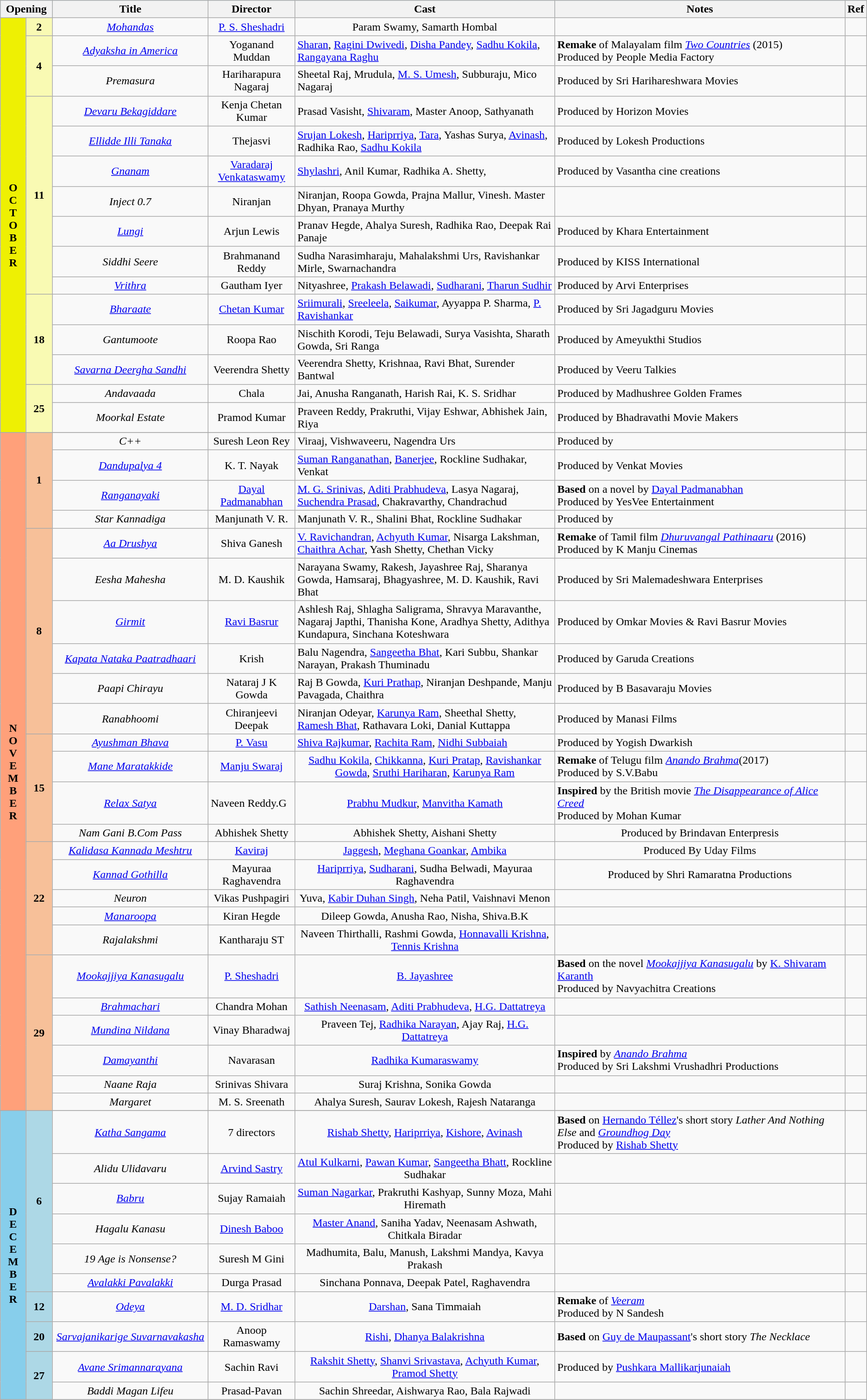<table class="wikitable sortable">
<tr style="background:#b0e0e6; text-align:center;">
<th colspan="2" style="width:6%;"><strong>Opening</strong></th>
<th style="width:18%;"><strong>Title</strong></th>
<th style="width:10%;"><strong>Director</strong></th>
<th style="width:30%;"><strong>Cast</strong></th>
<th>Notes</th>
<th>Ref</th>
</tr>
<tr October!>
<td rowspan="15" style="text-align:center; background:#eef003; textcolor:#000;"><strong>O<br>C<br>T<br>O<br>B<br>E<br>R</strong></td>
<td style="text-align:center; textcolor:#000;background:#f9fab3;"><strong>2</strong></td>
<td align="center"><em><a href='#'>Mohandas</a></em></td>
<td align="center"><a href='#'>P. S. Sheshadri</a></td>
<td align="center">Param Swamy, Samarth Hombal</td>
<td></td>
<td></td>
</tr>
<tr>
<td rowspan="2" style="text-align:center; textcolor:#000;background:#f9fab3;"><strong>4</strong></td>
<td align="center"><em><a href='#'>Adyaksha in America</a></em></td>
<td align="center">Yoganand Muddan</td>
<td><a href='#'>Sharan</a>, <a href='#'>Ragini Dwivedi</a>, <a href='#'>Disha Pandey</a>, <a href='#'>Sadhu Kokila</a>, <a href='#'>Rangayana Raghu</a></td>
<td><strong>Remake</strong> of Malayalam film <em><a href='#'>Two Countries</a></em> (2015) <br> Produced by People Media Factory</td>
<td align="center"></td>
</tr>
<tr>
<td align="center"><em>Premasura</em></td>
<td align="center">Hariharapura Nagaraj</td>
<td>Sheetal Raj, Mrudula, <a href='#'>M. S. Umesh</a>, Subburaju, Mico Nagaraj</td>
<td>Produced by Sri Harihareshwara Movies</td>
<td align="center"></td>
</tr>
<tr>
<td rowspan="7" style="text-align:center; textcolor:#000;background:#f9fab3;"><strong>11</strong></td>
<td align="center"><em><a href='#'>Devaru Bekagiddare</a></em></td>
<td align="center">Kenja Chetan Kumar</td>
<td>Prasad Vasisht, <a href='#'>Shivaram</a>, Master Anoop, Sathyanath</td>
<td>Produced by Horizon Movies</td>
<td align="center"></td>
</tr>
<tr>
<td align="center"><em><a href='#'>Ellidde Illi Tanaka</a></em></td>
<td align="center">Thejasvi</td>
<td><a href='#'>Srujan Lokesh</a>, <a href='#'>Hariprriya</a>, <a href='#'>Tara</a>, Yashas Surya, <a href='#'>Avinash</a>, Radhika Rao, <a href='#'>Sadhu Kokila</a></td>
<td>Produced by Lokesh Productions</td>
<td align="center"></td>
</tr>
<tr>
<td align="center"><a href='#'><em>Gnanam</em></a></td>
<td align="center"><a href='#'>Varadaraj Venkataswamy</a></td>
<td><a href='#'>Shylashri</a>, Anil Kumar, Radhika A. Shetty,</td>
<td>Produced by Vasantha cine creations</td>
<td align="center"></td>
</tr>
<tr>
<td align="center"><em>Inject 0.7</em></td>
<td align="center">Niranjan</td>
<td>Niranjan, Roopa Gowda, Prajna Mallur, Vinesh. Master Dhyan, Pranaya Murthy</td>
<td></td>
<td align="center"></td>
</tr>
<tr>
<td align="center"><a href='#'><em>Lungi</em></a></td>
<td align="center">Arjun Lewis</td>
<td>Pranav Hegde, Ahalya Suresh, Radhika Rao, Deepak Rai Panaje</td>
<td>Produced by Khara Entertainment</td>
<td align="center"></td>
</tr>
<tr>
<td align="center"><em>Siddhi Seere</em></td>
<td align="center">Brahmanand Reddy</td>
<td>Sudha Narasimharaju, Mahalakshmi Urs, Ravishankar Mirle, Swarnachandra</td>
<td>Produced by KISS International</td>
<td align="center"></td>
</tr>
<tr>
<td align="center"><em><a href='#'>Vrithra</a></em></td>
<td align="center">Gautham Iyer</td>
<td>Nityashree, <a href='#'>Prakash Belawadi</a>, <a href='#'>Sudharani</a>, <a href='#'>Tharun Sudhir</a></td>
<td>Produced by Arvi Enterprises</td>
<td align="center"></td>
</tr>
<tr>
<td rowspan="3" style="text-align:center; textcolor:#000;background:#f9fab3;"><strong>18</strong></td>
<td align="center"><em><a href='#'>Bharaate</a></em></td>
<td align="center"><a href='#'>Chetan Kumar</a></td>
<td><a href='#'>Sriimurali</a>, <a href='#'>Sreeleela</a>, <a href='#'>Saikumar</a>, Ayyappa P. Sharma, <a href='#'>P. Ravishankar</a></td>
<td>Produced by Sri Jagadguru Movies</td>
<td align="center"></td>
</tr>
<tr>
<td align="center"><em>Gantumoote</em></td>
<td align="center">Roopa Rao</td>
<td>Nischith Korodi, Teju Belawadi, Surya Vasishta, Sharath Gowda, Sri Ranga</td>
<td>Produced by Ameyukthi Studios</td>
<td align="center"></td>
</tr>
<tr>
<td align="center"><em><a href='#'>Savarna Deergha Sandhi</a></em></td>
<td align="center">Veerendra Shetty</td>
<td>Veerendra Shetty, Krishnaa, Ravi Bhat, Surender Bantwal</td>
<td>Produced by Veeru Talkies</td>
<td align="center"></td>
</tr>
<tr>
<td rowspan="2" style="text-align:center; textcolor:#000;background:#f9fab3;"><strong>25</strong></td>
<td align="center"><em>Andavaada</em></td>
<td align="center">Chala</td>
<td>Jai, Anusha Ranganath, Harish Rai, K. S. Sridhar</td>
<td>Produced by Madhushree Golden Frames</td>
<td align="center"></td>
</tr>
<tr>
<td align="center"><em>Moorkal Estate</em></td>
<td align="center">Pramod Kumar</td>
<td>Praveen Reddy, Prakruthi, Vijay Eshwar, Abhishek Jain, Riya</td>
<td>Produced by Bhadravathi Movie Makers</td>
<td align="center"></td>
</tr>
<tr>
</tr>
<tr November!>
<td rowspan="25" style="text-align:center; background:#ffa07a; textcolor:#000;"><strong>N<br>O<br>V<br>E<br>M<br>B<br>E<br>R</strong></td>
<td rowspan="4" style="text-align:center; textcolor:#000;background:#F7C099;"><strong>1</strong></td>
<td align="center"><em>C++</em></td>
<td align="center">Suresh Leon Rey</td>
<td>Viraaj, Vishwaveeru, Nagendra Urs</td>
<td>Produced by</td>
<td align="center"></td>
</tr>
<tr>
<td align="center"><em><a href='#'>Dandupalya 4</a></em></td>
<td align="center">K. T. Nayak</td>
<td><a href='#'>Suman Ranganathan</a>, <a href='#'>Banerjee</a>, Rockline Sudhakar, Venkat</td>
<td>Produced by Venkat Movies</td>
<td align="center"></td>
</tr>
<tr>
<td align="center"><em><a href='#'>Ranganayaki</a></em></td>
<td align="center"><a href='#'>Dayal Padmanabhan</a></td>
<td><a href='#'>M. G. Srinivas</a>, <a href='#'>Aditi Prabhudeva</a>, Lasya Nagaraj, <a href='#'>Suchendra Prasad</a>, Chakravarthy, Chandrachud</td>
<td><strong>Based</strong> on a novel by <a href='#'>Dayal Padmanabhan</a><br>Produced by YesVee Entertainment</td>
<td align="center"></td>
</tr>
<tr>
<td align="center"><em>Star Kannadiga</em></td>
<td align="center">Manjunath V. R.</td>
<td>Manjunath V. R., Shalini Bhat, Rockline Sudhakar</td>
<td>Produced by</td>
<td align="center"></td>
</tr>
<tr>
<td rowspan="6" style="text-align:center; textcolor:#000;background:#F7C099;"><strong>8</strong></td>
<td align="center"><em><a href='#'>Aa Drushya</a></em></td>
<td align="center">Shiva Ganesh</td>
<td><a href='#'>V. Ravichandran</a>, <a href='#'>Achyuth Kumar</a>, Nisarga Lakshman, <a href='#'>Chaithra Achar</a>, Yash Shetty, Chethan Vicky</td>
<td><strong>Remake</strong> of Tamil film <em><a href='#'>Dhuruvangal Pathinaaru</a></em> (2016) <br> Produced by K Manju Cinemas</td>
<td align="center"></td>
</tr>
<tr>
<td align="center"><em>Eesha Mahesha</em></td>
<td align="center">M. D. Kaushik</td>
<td>Narayana Swamy, Rakesh, Jayashree Raj, Sharanya Gowda, Hamsaraj, Bhagyashree, M. D. Kaushik, Ravi Bhat</td>
<td>Produced by Sri Malemadeshwara Enterprises</td>
<td align="center"></td>
</tr>
<tr>
<td align="center"><em><a href='#'>Girmit</a></em></td>
<td align="center"><a href='#'>Ravi Basrur</a></td>
<td>Ashlesh Raj, Shlagha Saligrama, Shravya Maravanthe, Nagaraj Japthi, Thanisha Kone, Aradhya Shetty, Adithya Kundapura, Sinchana Koteshwara</td>
<td>Produced by Omkar Movies & Ravi Basrur Movies</td>
<td align="center"></td>
</tr>
<tr>
<td align="center"><em><a href='#'>Kapata Nataka Paatradhaari</a></em></td>
<td align="center">Krish</td>
<td>Balu Nagendra, <a href='#'>Sangeetha Bhat</a>, Kari Subbu, Shankar Narayan, Prakash Thuminadu</td>
<td>Produced by Garuda Creations</td>
<td align="center"></td>
</tr>
<tr>
<td align="center"><em>Paapi Chirayu</em></td>
<td align="center">Nataraj J K Gowda</td>
<td>Raj B Gowda, <a href='#'>Kuri Prathap</a>, Niranjan Deshpande, Manju Pavagada, Chaithra</td>
<td>Produced by B Basavaraju Movies</td>
<td align="center"></td>
</tr>
<tr>
<td align="center"><em>Ranabhoomi</em></td>
<td align="center">Chiranjeevi Deepak</td>
<td>Niranjan Odeyar, <a href='#'>Karunya Ram</a>, Sheethal Shetty, <a href='#'>Ramesh Bhat</a>, Rathavara Loki, Danial Kuttappa</td>
<td>Produced by Manasi Films</td>
<td align="center"></td>
</tr>
<tr>
<td rowspan="4" style="text-align:center; textcolor:#000;background:#F7C099;"><strong>15</strong></td>
<td align="center"><em><a href='#'>Ayushman Bhava</a></em></td>
<td align="center"><a href='#'>P. Vasu</a></td>
<td><a href='#'>Shiva Rajkumar</a>, <a href='#'>Rachita Ram</a>, <a href='#'>Nidhi Subbaiah</a></td>
<td>Produced by Yogish Dwarkish</td>
<td align="center"></td>
</tr>
<tr>
<td align="center"><em><a href='#'>Mane Maratakkide</a></em></td>
<td align="center"><a href='#'>Manju Swaraj</a></td>
<td align="center"><a href='#'>Sadhu Kokila</a>, <a href='#'>Chikkanna</a>, <a href='#'>Kuri Pratap</a>, <a href='#'>Ravishankar Gowda</a>, <a href='#'>Sruthi Hariharan</a>, <a href='#'>Karunya Ram</a></td>
<td align="left"><strong>Remake</strong> of Telugu film <em><a href='#'>Anando Brahma</a></em>(2017)<br>Produced by S.V.Babu</td>
<td align="center"></td>
</tr>
<tr>
<td align="center"><em><a href='#'>Relax Satya</a></em></td>
<td>Naveen Reddy.G</td>
<td align="center"><a href='#'>Prabhu Mudkur</a>, <a href='#'>Manvitha Kamath</a></td>
<td align="left"><strong>Inspired</strong> by the British movie <em><a href='#'>The Disappearance of Alice Creed</a></em> <br> Produced by Mohan Kumar</td>
<td align="center"></td>
</tr>
<tr>
<td align="center"><em>Nam Gani B.Com Pass</em></td>
<td align="center">Abhishek Shetty</td>
<td align="center">Abhishek Shetty, Aishani Shetty</td>
<td align="center">Produced by Brindavan Enterpresis</td>
<td align="center"></td>
</tr>
<tr>
<td rowspan="5" style="text-align:center; textcolor:#000;background:#F7C099;"><strong>22</strong></td>
<td align="center"><em><a href='#'>Kalidasa Kannada Meshtru</a></em></td>
<td align="center"><a href='#'>Kaviraj</a></td>
<td align="center"><a href='#'>Jaggesh</a>, <a href='#'>Meghana Goankar</a>, <a href='#'>Ambika</a></td>
<td align="center">Produced By Uday Films</td>
<td align="center"></td>
</tr>
<tr>
<td align="center"><em><a href='#'>Kannad Gothilla</a></em></td>
<td align="center">Mayuraa Raghavendra</td>
<td align="center"><a href='#'>Hariprriya</a>, <a href='#'>Sudharani</a>, Sudha Belwadi, Mayuraa Raghavendra</td>
<td align="center">Produced by Shri Ramaratna Productions</td>
<td align="center"></td>
</tr>
<tr>
<td align="center"><em>Neuron</em></td>
<td align="center">Vikas Pushpagiri</td>
<td align="center">Yuva, <a href='#'>Kabir Duhan Singh</a>, Neha Patil, Vaishnavi Menon</td>
<td></td>
<td align="center"></td>
</tr>
<tr>
<td align="center"><em><a href='#'>Manaroopa</a></em></td>
<td align="center">Kiran Hegde</td>
<td align="center">Dileep Gowda, Anusha Rao, Nisha, Shiva.B.K</td>
<td></td>
<td align="center"></td>
</tr>
<tr>
<td align="center"><em>Rajalakshmi</em></td>
<td align="center">Kantharaju ST</td>
<td align="center">Naveen Thirthalli, Rashmi Gowda, <a href='#'>Honnavalli Krishna</a>, <a href='#'>Tennis Krishna</a></td>
<td></td>
<td align="center"></td>
</tr>
<tr>
<td rowspan="6" style="text-align:center; textcolor:#000;background:#F7C099;"><strong>29</strong></td>
<td align="center"><em><a href='#'>Mookajjiya Kanasugalu</a></em></td>
<td align="center"><a href='#'>P. Sheshadri</a></td>
<td align="center"><a href='#'>B. Jayashree</a></td>
<td align="left"><strong>Based</strong> on the novel <em><a href='#'>Mookajjiya Kanasugalu</a></em> by <a href='#'>K. Shivaram Karanth</a><br>Produced by Navyachitra Creations</td>
<td align="center"></td>
</tr>
<tr>
<td align="center"><a href='#'><em>Brahmachari</em></a></td>
<td align="center">Chandra Mohan</td>
<td align="center"><a href='#'>Sathish Neenasam</a>, <a href='#'>Aditi Prabhudeva</a>, <a href='#'>H.G. Dattatreya</a></td>
<td></td>
<td align="center"></td>
</tr>
<tr>
<td align="center"><em><a href='#'>Mundina Nildana</a></em></td>
<td align="center">Vinay Bharadwaj</td>
<td align="center">Praveen Tej, <a href='#'>Radhika Narayan</a>, Ajay Raj, <a href='#'>H.G. Dattatreya</a></td>
<td></td>
<td align="center"></td>
</tr>
<tr>
<td align="center"><em><a href='#'>Damayanthi</a></em></td>
<td align="center">Navarasan</td>
<td align="center"><a href='#'>Radhika Kumaraswamy</a></td>
<td align="left"><strong>Inspired</strong> by <em><a href='#'>Anando Brahma</a></em><br>Produced by Sri Lakshmi Vrushadhri Productions</td>
<td align="center"></td>
</tr>
<tr>
<td align="center"><em>Naane Raja</em></td>
<td align="center">Srinivas Shivara</td>
<td align="center">Suraj Krishna, Sonika Gowda</td>
<td></td>
<td align="center"></td>
</tr>
<tr>
<td align="center"><em>Margaret</em></td>
<td align="center">M. S. Sreenath</td>
<td align="center">Ahalya Suresh, Saurav Lokesh, Rajesh Nataranga</td>
<td></td>
<td align="center"></td>
</tr>
<tr>
</tr>
<tr December!>
<td rowspan="10" style="text-align:center; background:skyBlue; textcolor:#000;"><strong>D<br>E<br>C<br>E<br>M<br>B<br>E<br>R</strong></td>
<td rowspan="6" style="text-align:center; textcolor:#000; background:#ADD8E6;"><strong>6</strong></td>
<td align="center"><em><a href='#'>Katha Sangama</a></em></td>
<td align="center">7 directors</td>
<td align="center"><a href='#'>Rishab Shetty</a>, <a href='#'>Hariprriya</a>, <a href='#'>Kishore</a>, <a href='#'>Avinash</a></td>
<td align="left"><strong>Based</strong> on <a href='#'>Hernando Téllez</a>'s short story <em>Lather And Nothing Else</em> and <em><a href='#'>Groundhog Day</a></em> <br> Produced by <a href='#'>Rishab Shetty</a></td>
<td align="center"></td>
</tr>
<tr>
<td align="center"><em>Alidu Ulidavaru</em></td>
<td align="center"><a href='#'>Arvind Sastry</a></td>
<td align="center"><a href='#'>Atul Kulkarni</a>, <a href='#'>Pawan Kumar</a>, <a href='#'>Sangeetha Bhatt</a>, Rockline Sudhakar</td>
<td></td>
<td align="center"></td>
</tr>
<tr>
<td align="center"><em><a href='#'>Babru</a></em></td>
<td align="center">Sujay Ramaiah</td>
<td align="center"><a href='#'>Suman Nagarkar</a>, Prakruthi Kashyap, Sunny Moza, Mahi Hiremath</td>
<td></td>
<td align="center"></td>
</tr>
<tr>
<td align="center"><em>Hagalu Kanasu</em></td>
<td align="center"><a href='#'>Dinesh Baboo</a></td>
<td align="center"><a href='#'>Master Anand</a>, Saniha Yadav, Neenasam Ashwath, Chitkala Biradar</td>
<td></td>
<td align="center"></td>
</tr>
<tr>
<td align="center"><em>19 Age is Nonsense?</em></td>
<td align="center">Suresh M Gini</td>
<td align="center">Madhumita, Balu, Manush, Lakshmi Mandya, Kavya Prakash</td>
<td></td>
<td align="center"></td>
</tr>
<tr>
<td align="center"><em><a href='#'>Avalakki Pavalakki</a></em></td>
<td align="center">Durga Prasad</td>
<td align="center">Sinchana Ponnava, Deepak Patel, Raghavendra</td>
<td></td>
<td></td>
</tr>
<tr>
<td rowspan="1" style="text-align:center; textcolor:#000; background:#ADD8E6;"><strong>12</strong></td>
<td align="center"><em><a href='#'>Odeya</a></em></td>
<td align="center"><a href='#'>M. D. Sridhar</a></td>
<td align="center"><a href='#'>Darshan</a>, Sana Timmaiah</td>
<td align="left"><strong>Remake</strong> of <em><a href='#'>Veeram</a></em> <br> Produced by N Sandesh</td>
<td align="center"></td>
</tr>
<tr>
<td rowspan="1" style="text-align:center; textcolor:#000; background:#ADD8E6;"><strong>20</strong></td>
<td align="center"><em><a href='#'>Sarvajanikarige Suvarnavakasha</a></em></td>
<td align="center">Anoop Ramaswamy</td>
<td align="center"><a href='#'>Rishi</a>, <a href='#'>Dhanya Balakrishna</a></td>
<td align="left"><strong>Based</strong> on <a href='#'>Guy de Maupassant</a>'s short story <em>The Necklace</em></td>
<td align="center"></td>
</tr>
<tr>
<td rowspan="2" style="text-align:center; textcolor:#000; background:#ADD8E6;"><strong>27</strong></td>
<td align="center"><em><a href='#'>Avane Srimannarayana</a></em></td>
<td align="center">Sachin Ravi</td>
<td align="center"><a href='#'>Rakshit Shetty</a>, <a href='#'>Shanvi Srivastava</a>, <a href='#'>Achyuth Kumar</a>, <a href='#'>Pramod Shetty</a></td>
<td align="left">Produced by <a href='#'>Pushkara Mallikarjunaiah</a></td>
<td align="center"></td>
</tr>
<tr>
<td align="center"><em>Baddi Magan Lifeu</em></td>
<td align="center">Prasad-Pavan</td>
<td align="center">Sachin Shreedar, Aishwarya Rao, Bala Rajwadi</td>
<td></td>
<td align="center"></td>
</tr>
<tr>
</tr>
</table>
